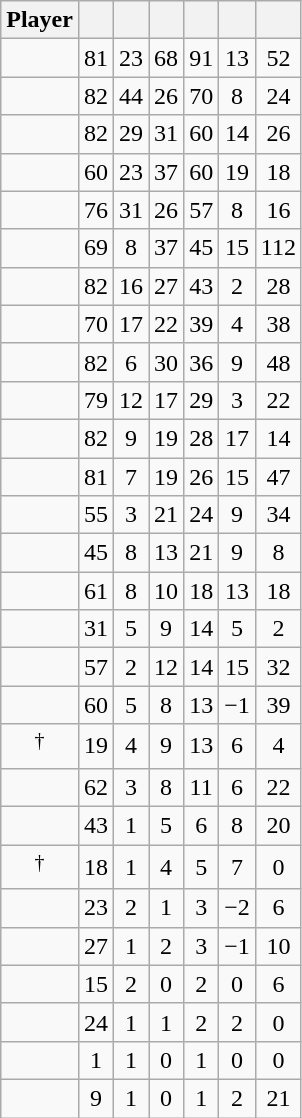<table class="wikitable sortable" style="text-align:center;">
<tr>
<th>Player</th>
<th></th>
<th></th>
<th></th>
<th></th>
<th data-sort-type="number"></th>
<th></th>
</tr>
<tr>
<td></td>
<td>81</td>
<td>23</td>
<td>68</td>
<td>91</td>
<td>13</td>
<td>52</td>
</tr>
<tr>
<td></td>
<td>82</td>
<td>44</td>
<td>26</td>
<td>70</td>
<td>8</td>
<td>24</td>
</tr>
<tr>
<td></td>
<td>82</td>
<td>29</td>
<td>31</td>
<td>60</td>
<td>14</td>
<td>26</td>
</tr>
<tr>
<td></td>
<td>60</td>
<td>23</td>
<td>37</td>
<td>60</td>
<td>19</td>
<td>18</td>
</tr>
<tr>
<td></td>
<td>76</td>
<td>31</td>
<td>26</td>
<td>57</td>
<td>8</td>
<td>16</td>
</tr>
<tr>
<td></td>
<td>69</td>
<td>8</td>
<td>37</td>
<td>45</td>
<td>15</td>
<td>112</td>
</tr>
<tr>
<td></td>
<td>82</td>
<td>16</td>
<td>27</td>
<td>43</td>
<td>2</td>
<td>28</td>
</tr>
<tr>
<td></td>
<td>70</td>
<td>17</td>
<td>22</td>
<td>39</td>
<td>4</td>
<td>38</td>
</tr>
<tr>
<td></td>
<td>82</td>
<td>6</td>
<td>30</td>
<td>36</td>
<td>9</td>
<td>48</td>
</tr>
<tr>
<td></td>
<td>79</td>
<td>12</td>
<td>17</td>
<td>29</td>
<td>3</td>
<td>22</td>
</tr>
<tr>
<td></td>
<td>82</td>
<td>9</td>
<td>19</td>
<td>28</td>
<td>17</td>
<td>14</td>
</tr>
<tr>
<td></td>
<td>81</td>
<td>7</td>
<td>19</td>
<td>26</td>
<td>15</td>
<td>47</td>
</tr>
<tr>
<td></td>
<td>55</td>
<td>3</td>
<td>21</td>
<td>24</td>
<td>9</td>
<td>34</td>
</tr>
<tr>
<td></td>
<td>45</td>
<td>8</td>
<td>13</td>
<td>21</td>
<td>9</td>
<td>8</td>
</tr>
<tr>
<td></td>
<td>61</td>
<td>8</td>
<td>10</td>
<td>18</td>
<td>13</td>
<td>18</td>
</tr>
<tr>
<td></td>
<td>31</td>
<td>5</td>
<td>9</td>
<td>14</td>
<td>5</td>
<td>2</td>
</tr>
<tr>
<td></td>
<td>57</td>
<td>2</td>
<td>12</td>
<td>14</td>
<td>15</td>
<td>32</td>
</tr>
<tr>
<td></td>
<td>60</td>
<td>5</td>
<td>8</td>
<td>13</td>
<td>−1</td>
<td>39</td>
</tr>
<tr>
<td><sup>†</sup></td>
<td>19</td>
<td>4</td>
<td>9</td>
<td>13</td>
<td>6</td>
<td>4</td>
</tr>
<tr>
<td></td>
<td>62</td>
<td>3</td>
<td>8</td>
<td>11</td>
<td>6</td>
<td>22</td>
</tr>
<tr>
<td></td>
<td>43</td>
<td>1</td>
<td>5</td>
<td>6</td>
<td>8</td>
<td>20</td>
</tr>
<tr>
<td><sup>†</sup></td>
<td>18</td>
<td>1</td>
<td>4</td>
<td>5</td>
<td>7</td>
<td>0</td>
</tr>
<tr>
<td></td>
<td>23</td>
<td>2</td>
<td>1</td>
<td>3</td>
<td>−2</td>
<td>6</td>
</tr>
<tr>
<td></td>
<td>27</td>
<td>1</td>
<td>2</td>
<td>3</td>
<td>−1</td>
<td>10</td>
</tr>
<tr>
<td></td>
<td>15</td>
<td>2</td>
<td>0</td>
<td>2</td>
<td>0</td>
<td>6</td>
</tr>
<tr>
<td></td>
<td>24</td>
<td>1</td>
<td>1</td>
<td>2</td>
<td>2</td>
<td>0</td>
</tr>
<tr>
<td></td>
<td>1</td>
<td>1</td>
<td>0</td>
<td>1</td>
<td>0</td>
<td>0</td>
</tr>
<tr>
<td></td>
<td>9</td>
<td>1</td>
<td>0</td>
<td>1</td>
<td>2</td>
<td>21</td>
</tr>
</table>
